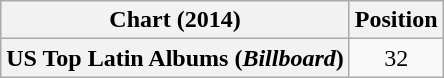<table class="wikitable plainrowheaders" style="text-align:center">
<tr>
<th scope="col">Chart (2014)</th>
<th scope="col">Position</th>
</tr>
<tr>
<th scope="row">US Top Latin Albums (<em>Billboard</em>)</th>
<td>32</td>
</tr>
</table>
